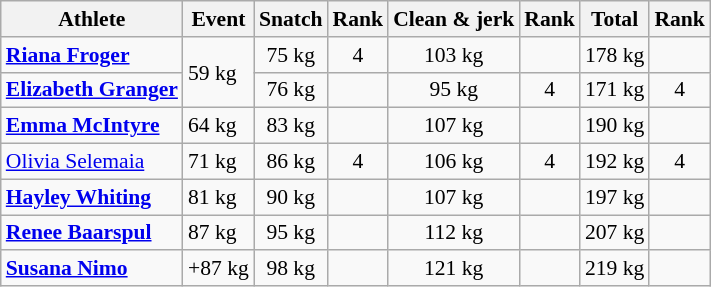<table class="wikitable" style="font-size:90%;text-align:center">
<tr>
<th>Athlete</th>
<th>Event</th>
<th>Snatch</th>
<th>Rank</th>
<th>Clean & jerk</th>
<th>Rank</th>
<th>Total</th>
<th>Rank</th>
</tr>
<tr align=center>
<td align=left><strong><a href='#'>Riana Froger</a></strong></td>
<td align=left rowspan=2>59 kg</td>
<td>75 kg</td>
<td>4</td>
<td>103 kg</td>
<td></td>
<td>178 kg</td>
<td></td>
</tr>
<tr align=center>
<td align=left><strong><a href='#'>Elizabeth Granger</a></strong></td>
<td>76 kg</td>
<td></td>
<td>95 kg</td>
<td>4</td>
<td>171 kg</td>
<td>4</td>
</tr>
<tr align=center>
<td align=left><strong><a href='#'>Emma McIntyre</a></strong></td>
<td align=left>64 kg</td>
<td>83 kg</td>
<td></td>
<td>107 kg</td>
<td></td>
<td>190 kg</td>
<td></td>
</tr>
<tr align=center>
<td align=left><a href='#'>Olivia Selemaia</a></td>
<td align=left>71 kg</td>
<td>86 kg</td>
<td>4</td>
<td>106 kg</td>
<td>4</td>
<td>192 kg</td>
<td>4</td>
</tr>
<tr align=center>
<td align=left><strong><a href='#'>Hayley Whiting</a></strong></td>
<td align=left>81 kg</td>
<td>90 kg</td>
<td></td>
<td>107 kg</td>
<td></td>
<td>197 kg</td>
<td></td>
</tr>
<tr align=center>
<td align=left><strong><a href='#'>Renee Baarspul</a></strong></td>
<td align=left>87 kg</td>
<td>95 kg</td>
<td></td>
<td>112 kg</td>
<td></td>
<td>207 kg</td>
<td></td>
</tr>
<tr align=center>
<td align=left><strong><a href='#'>Susana Nimo</a></strong></td>
<td align=left>+87 kg</td>
<td>98 kg</td>
<td></td>
<td>121 kg</td>
<td></td>
<td>219 kg</td>
<td></td>
</tr>
</table>
